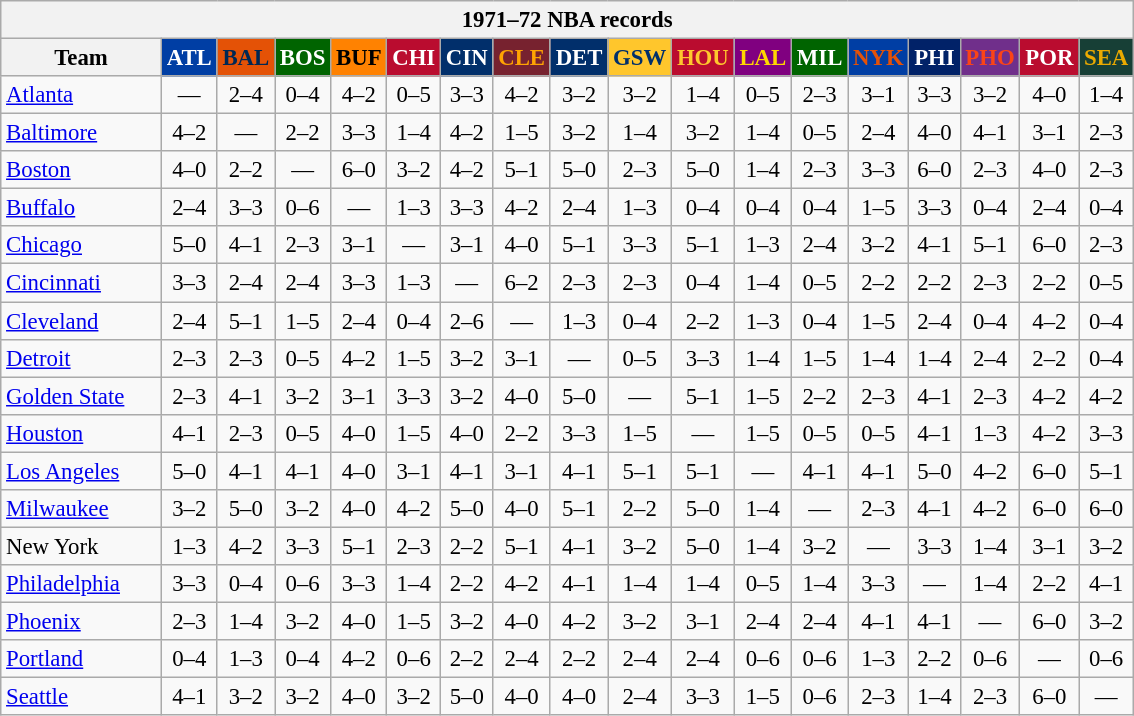<table class="wikitable" style="font-size:95%; text-align:center;">
<tr>
<th colspan=18>1971–72 NBA records</th>
</tr>
<tr>
<th width=100>Team</th>
<th style="background:#003EA4;color:#FFFFFF;width=35">ATL</th>
<th style="background:#E45206;color:#002854;width=35">BAL</th>
<th style="background:#006400;color:#FFFFFF;width=35">BOS</th>
<th style="background:#FF8201;color:#000000;width=35">BUF</th>
<th style="background:#BA0C2F;color:#FFFFFF;width=35">CHI</th>
<th style="background:#012F6B;color:#FFFFFF;width=35">CIN</th>
<th style="background:#77222F;color:#FFA402;width=35">CLE</th>
<th style="background:#012F6B;color:#FFFFFF;width=35">DET</th>
<th style="background:#FFC62C;color:#012F6B;width=35">GSW</th>
<th style="background:#BA0C2F;color:#FEC72E;width=35">HOU</th>
<th style="background:#800080;color:#FFD700;width=35">LAL</th>
<th style="background:#006400;color:#FFFFFF;width=35">MIL</th>
<th style="background:#003EA4;color:#E35208;width=35">NYK</th>
<th style="background:#012268;color:#FFFFFF;width=35">PHI</th>
<th style="background:#702F8B;color:#FA4417;width=35">PHO</th>
<th style="background:#BA0C2F;color:#FFFFFF;width=35">POR</th>
<th style="background:#173F36;color:#EBAA00;width=35">SEA</th>
</tr>
<tr>
<td style="text-align:left;"><a href='#'>Atlanta</a></td>
<td>—</td>
<td>2–4</td>
<td>0–4</td>
<td>4–2</td>
<td>0–5</td>
<td>3–3</td>
<td>4–2</td>
<td>3–2</td>
<td>3–2</td>
<td>1–4</td>
<td>0–5</td>
<td>2–3</td>
<td>3–1</td>
<td>3–3</td>
<td>3–2</td>
<td>4–0</td>
<td>1–4</td>
</tr>
<tr>
<td style="text-align:left;"><a href='#'>Baltimore</a></td>
<td>4–2</td>
<td>—</td>
<td>2–2</td>
<td>3–3</td>
<td>1–4</td>
<td>4–2</td>
<td>1–5</td>
<td>3–2</td>
<td>1–4</td>
<td>3–2</td>
<td>1–4</td>
<td>0–5</td>
<td>2–4</td>
<td>4–0</td>
<td>4–1</td>
<td>3–1</td>
<td>2–3</td>
</tr>
<tr>
<td style="text-align:left;"><a href='#'>Boston</a></td>
<td>4–0</td>
<td>2–2</td>
<td>—</td>
<td>6–0</td>
<td>3–2</td>
<td>4–2</td>
<td>5–1</td>
<td>5–0</td>
<td>2–3</td>
<td>5–0</td>
<td>1–4</td>
<td>2–3</td>
<td>3–3</td>
<td>6–0</td>
<td>2–3</td>
<td>4–0</td>
<td>2–3</td>
</tr>
<tr>
<td style="text-align:left;"><a href='#'>Buffalo</a></td>
<td>2–4</td>
<td>3–3</td>
<td>0–6</td>
<td>—</td>
<td>1–3</td>
<td>3–3</td>
<td>4–2</td>
<td>2–4</td>
<td>1–3</td>
<td>0–4</td>
<td>0–4</td>
<td>0–4</td>
<td>1–5</td>
<td>3–3</td>
<td>0–4</td>
<td>2–4</td>
<td>0–4</td>
</tr>
<tr>
<td style="text-align:left;"><a href='#'>Chicago</a></td>
<td>5–0</td>
<td>4–1</td>
<td>2–3</td>
<td>3–1</td>
<td>—</td>
<td>3–1</td>
<td>4–0</td>
<td>5–1</td>
<td>3–3</td>
<td>5–1</td>
<td>1–3</td>
<td>2–4</td>
<td>3–2</td>
<td>4–1</td>
<td>5–1</td>
<td>6–0</td>
<td>2–3</td>
</tr>
<tr>
<td style="text-align:left;"><a href='#'>Cincinnati</a></td>
<td>3–3</td>
<td>2–4</td>
<td>2–4</td>
<td>3–3</td>
<td>1–3</td>
<td>—</td>
<td>6–2</td>
<td>2–3</td>
<td>2–3</td>
<td>0–4</td>
<td>1–4</td>
<td>0–5</td>
<td>2–2</td>
<td>2–2</td>
<td>2–3</td>
<td>2–2</td>
<td>0–5</td>
</tr>
<tr>
<td style="text-align:left;"><a href='#'>Cleveland</a></td>
<td>2–4</td>
<td>5–1</td>
<td>1–5</td>
<td>2–4</td>
<td>0–4</td>
<td>2–6</td>
<td>—</td>
<td>1–3</td>
<td>0–4</td>
<td>2–2</td>
<td>1–3</td>
<td>0–4</td>
<td>1–5</td>
<td>2–4</td>
<td>0–4</td>
<td>4–2</td>
<td>0–4</td>
</tr>
<tr>
<td style="text-align:left;"><a href='#'>Detroit</a></td>
<td>2–3</td>
<td>2–3</td>
<td>0–5</td>
<td>4–2</td>
<td>1–5</td>
<td>3–2</td>
<td>3–1</td>
<td>—</td>
<td>0–5</td>
<td>3–3</td>
<td>1–4</td>
<td>1–5</td>
<td>1–4</td>
<td>1–4</td>
<td>2–4</td>
<td>2–2</td>
<td>0–4</td>
</tr>
<tr>
<td style="text-align:left;"><a href='#'>Golden State</a></td>
<td>2–3</td>
<td>4–1</td>
<td>3–2</td>
<td>3–1</td>
<td>3–3</td>
<td>3–2</td>
<td>4–0</td>
<td>5–0</td>
<td>—</td>
<td>5–1</td>
<td>1–5</td>
<td>2–2</td>
<td>2–3</td>
<td>4–1</td>
<td>2–3</td>
<td>4–2</td>
<td>4–2</td>
</tr>
<tr>
<td style="text-align:left;"><a href='#'>Houston</a></td>
<td>4–1</td>
<td>2–3</td>
<td>0–5</td>
<td>4–0</td>
<td>1–5</td>
<td>4–0</td>
<td>2–2</td>
<td>3–3</td>
<td>1–5</td>
<td>—</td>
<td>1–5</td>
<td>0–5</td>
<td>0–5</td>
<td>4–1</td>
<td>1–3</td>
<td>4–2</td>
<td>3–3</td>
</tr>
<tr>
<td style="text-align:left;"><a href='#'>Los Angeles</a></td>
<td>5–0</td>
<td>4–1</td>
<td>4–1</td>
<td>4–0</td>
<td>3–1</td>
<td>4–1</td>
<td>3–1</td>
<td>4–1</td>
<td>5–1</td>
<td>5–1</td>
<td>—</td>
<td>4–1</td>
<td>4–1</td>
<td>5–0</td>
<td>4–2</td>
<td>6–0</td>
<td>5–1</td>
</tr>
<tr>
<td style="text-align:left;"><a href='#'>Milwaukee</a></td>
<td>3–2</td>
<td>5–0</td>
<td>3–2</td>
<td>4–0</td>
<td>4–2</td>
<td>5–0</td>
<td>4–0</td>
<td>5–1</td>
<td>2–2</td>
<td>5–0</td>
<td>1–4</td>
<td>—</td>
<td>2–3</td>
<td>4–1</td>
<td>4–2</td>
<td>6–0</td>
<td>6–0</td>
</tr>
<tr>
<td style="text-align:left;">New York</td>
<td>1–3</td>
<td>4–2</td>
<td>3–3</td>
<td>5–1</td>
<td>2–3</td>
<td>2–2</td>
<td>5–1</td>
<td>4–1</td>
<td>3–2</td>
<td>5–0</td>
<td>1–4</td>
<td>3–2</td>
<td>—</td>
<td>3–3</td>
<td>1–4</td>
<td>3–1</td>
<td>3–2</td>
</tr>
<tr>
<td style="text-align:left;"><a href='#'>Philadelphia</a></td>
<td>3–3</td>
<td>0–4</td>
<td>0–6</td>
<td>3–3</td>
<td>1–4</td>
<td>2–2</td>
<td>4–2</td>
<td>4–1</td>
<td>1–4</td>
<td>1–4</td>
<td>0–5</td>
<td>1–4</td>
<td>3–3</td>
<td>—</td>
<td>1–4</td>
<td>2–2</td>
<td>4–1</td>
</tr>
<tr>
<td style="text-align:left;"><a href='#'>Phoenix</a></td>
<td>2–3</td>
<td>1–4</td>
<td>3–2</td>
<td>4–0</td>
<td>1–5</td>
<td>3–2</td>
<td>4–0</td>
<td>4–2</td>
<td>3–2</td>
<td>3–1</td>
<td>2–4</td>
<td>2–4</td>
<td>4–1</td>
<td>4–1</td>
<td>—</td>
<td>6–0</td>
<td>3–2</td>
</tr>
<tr>
<td style="text-align:left;"><a href='#'>Portland</a></td>
<td>0–4</td>
<td>1–3</td>
<td>0–4</td>
<td>4–2</td>
<td>0–6</td>
<td>2–2</td>
<td>2–4</td>
<td>2–2</td>
<td>2–4</td>
<td>2–4</td>
<td>0–6</td>
<td>0–6</td>
<td>1–3</td>
<td>2–2</td>
<td>0–6</td>
<td>—</td>
<td>0–6</td>
</tr>
<tr>
<td style="text-align:left;"><a href='#'>Seattle</a></td>
<td>4–1</td>
<td>3–2</td>
<td>3–2</td>
<td>4–0</td>
<td>3–2</td>
<td>5–0</td>
<td>4–0</td>
<td>4–0</td>
<td>2–4</td>
<td>3–3</td>
<td>1–5</td>
<td>0–6</td>
<td>2–3</td>
<td>1–4</td>
<td>2–3</td>
<td>6–0</td>
<td>—</td>
</tr>
</table>
